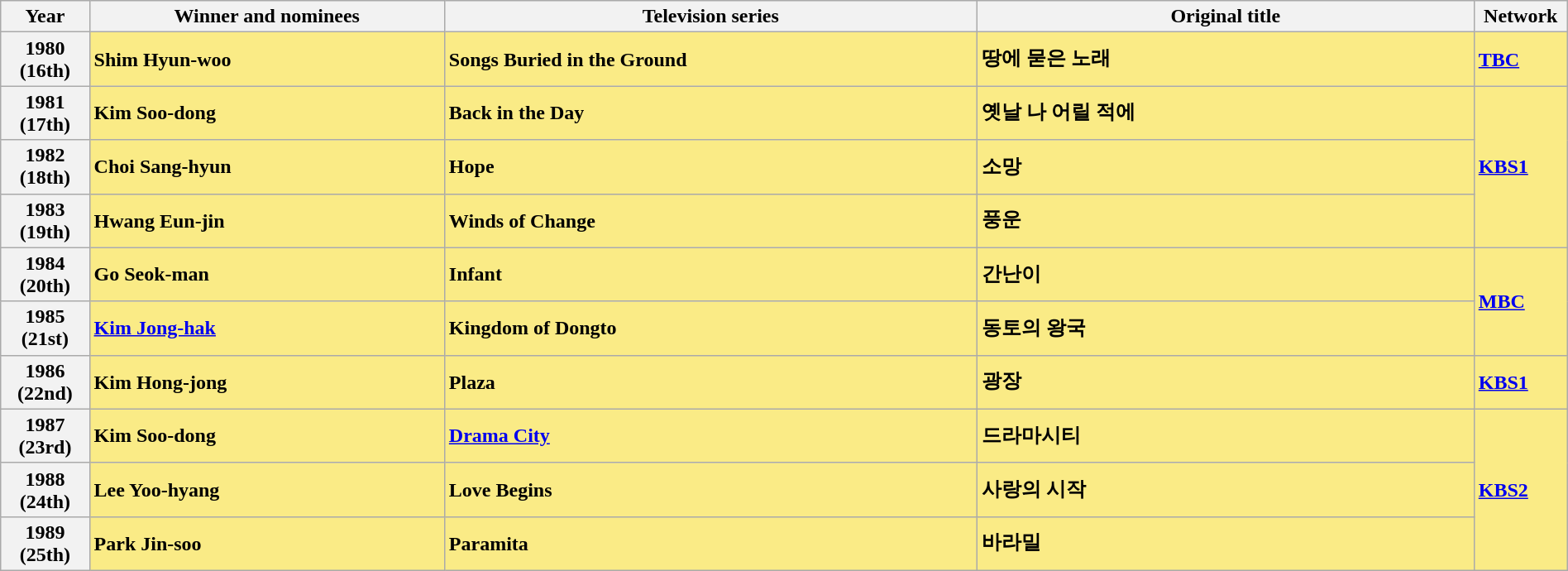<table class="wikitable" style="width:100%;" cellpadding="6">
<tr>
<th style="width:5%;">Year</th>
<th style="width:20%;">Winner and nominees</th>
<th style="width:30%;">Television series</th>
<th style="width:28%;">Original title</th>
<th style="width:5%;">Network</th>
</tr>
<tr>
<th>1980<br>(16th)</th>
<td style="background:#FAEB86;"><strong>Shim Hyun-woo </strong></td>
<td style="background:#FAEB86;"><strong>Songs Buried in the Ground</strong></td>
<td style="background:#FAEB86;"><strong>땅에 묻은 노래</strong></td>
<td style="background:#FAEB86;"><strong><a href='#'>TBC</a></strong></td>
</tr>
<tr>
<th>1981<br>(17th)</th>
<td style="background:#FAEB86;"><strong>Kim Soo-dong </strong></td>
<td style="background:#FAEB86;"><strong>Back in the Day</strong></td>
<td style="background:#FAEB86;"><strong>옛날 나 어릴 적에</strong></td>
<td rowspan="3" style="background:#FAEB86;"><strong><a href='#'>KBS1</a></strong></td>
</tr>
<tr>
<th>1982<br>(18th)</th>
<td style="background:#FAEB86;"><strong>Choi Sang-hyun </strong></td>
<td style="background:#FAEB86;"><strong>Hope</strong></td>
<td style="background:#FAEB86;"><strong>소망</strong></td>
</tr>
<tr>
<th>1983<br>(19th)</th>
<td style="background:#FAEB86;"><strong>Hwang Eun-jin </strong></td>
<td style="background:#FAEB86;"><strong>Winds of Change</strong></td>
<td style="background:#FAEB86;"><strong>풍운</strong></td>
</tr>
<tr>
<th>1984<br>(20th)</th>
<td style="background:#FAEB86;"><strong>Go Seok-man </strong></td>
<td style="background:#FAEB86;"><strong>Infant</strong></td>
<td style="background:#FAEB86;"><strong>간난이</strong></td>
<td rowspan="2" style="background:#FAEB86;"><strong><a href='#'>MBC</a></strong></td>
</tr>
<tr>
<th>1985<br>(21st)</th>
<td style="background:#FAEB86;"><strong><a href='#'>Kim Jong-hak</a> </strong></td>
<td style="background:#FAEB86;"><strong>Kingdom of Dongto</strong></td>
<td style="background:#FAEB86;"><strong>동토의 왕국</strong></td>
</tr>
<tr>
<th>1986<br>(22nd)</th>
<td style="background:#FAEB86;"><strong>Kim Hong-jong </strong></td>
<td style="background:#FAEB86;"><strong>Plaza</strong></td>
<td style="background:#FAEB86;"><strong>광장</strong></td>
<td style="background:#FAEB86;"><strong><a href='#'>KBS1</a></strong></td>
</tr>
<tr>
<th>1987<br>(23rd)</th>
<td style="background:#FAEB86;"><strong>Kim Soo-dong </strong></td>
<td style="background:#FAEB86;"><strong><a href='#'>Drama City</a></strong></td>
<td style="background:#FAEB86;"><strong>드라마시티</strong></td>
<td rowspan="3" style="background:#FAEB86;"><strong><a href='#'>KBS2</a></strong></td>
</tr>
<tr>
<th>1988<br>(24th)</th>
<td style="background:#FAEB86;"><strong>Lee Yoo-hyang </strong></td>
<td style="background:#FAEB86;"><strong>Love Begins</strong></td>
<td style="background:#FAEB86;"><strong>사랑의 시작</strong></td>
</tr>
<tr>
<th>1989<br>(25th)</th>
<td style="background:#FAEB86;"><strong>Park Jin-soo </strong></td>
<td style="background:#FAEB86;"><strong>Paramita</strong></td>
<td style="background:#FAEB86;"><strong>바라밀</strong></td>
</tr>
</table>
